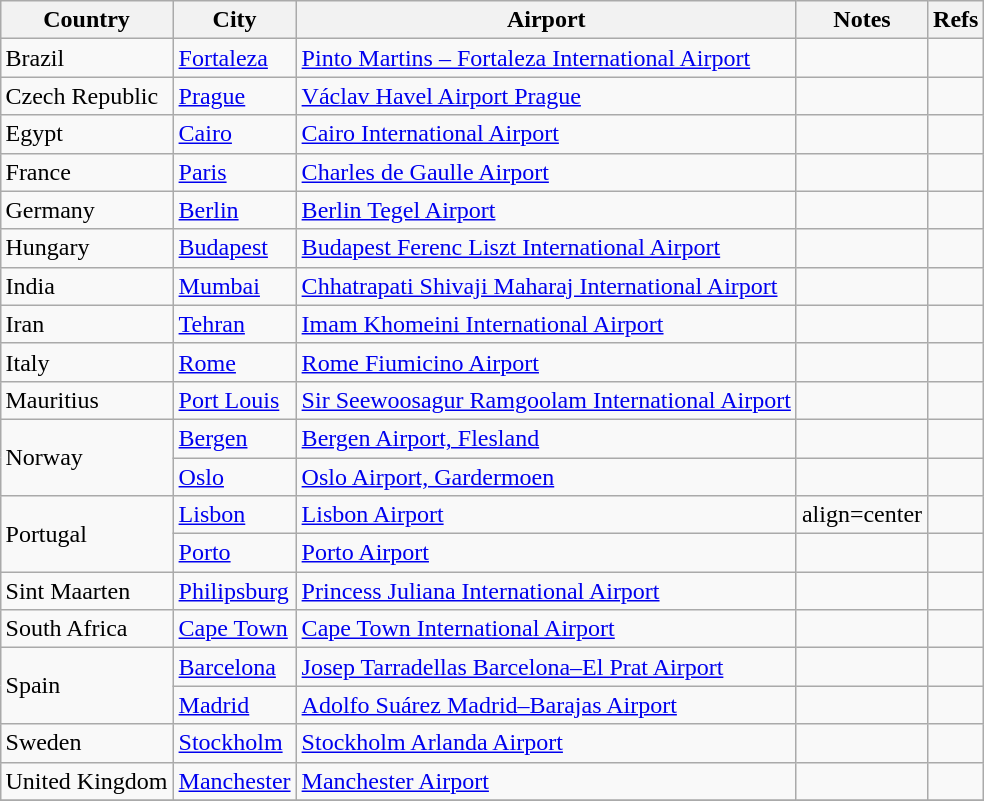<table class="wikitable" style="margin-left: auto; margin-right: auto; margin: auto;">
<tr>
<th>Country</th>
<th>City</th>
<th>Airport</th>
<th>Notes</th>
<th>Refs</th>
</tr>
<tr>
<td>Brazil</td>
<td><a href='#'>Fortaleza</a></td>
<td><a href='#'>Pinto Martins – Fortaleza International Airport</a></td>
<td></td>
<td align=center></td>
</tr>
<tr>
<td>Czech Republic</td>
<td><a href='#'>Prague</a></td>
<td><a href='#'>Václav Havel Airport Prague</a></td>
<td></td>
<td align=center></td>
</tr>
<tr>
<td>Egypt</td>
<td><a href='#'>Cairo</a></td>
<td><a href='#'>Cairo International Airport</a></td>
<td></td>
<td align=center></td>
</tr>
<tr>
<td>France</td>
<td><a href='#'>Paris</a></td>
<td><a href='#'>Charles de Gaulle Airport</a></td>
<td></td>
<td align=center></td>
</tr>
<tr>
<td>Germany</td>
<td><a href='#'>Berlin</a></td>
<td><a href='#'>Berlin Tegel Airport</a></td>
<td></td>
<td align=center></td>
</tr>
<tr>
<td>Hungary</td>
<td><a href='#'>Budapest</a></td>
<td><a href='#'>Budapest Ferenc Liszt International Airport</a></td>
<td></td>
<td></td>
</tr>
<tr>
<td>India</td>
<td><a href='#'>Mumbai</a></td>
<td><a href='#'>Chhatrapati Shivaji Maharaj International Airport</a></td>
<td></td>
<td align=center></td>
</tr>
<tr>
<td>Iran</td>
<td><a href='#'>Tehran</a></td>
<td><a href='#'>Imam Khomeini International Airport</a></td>
<td></td>
<td align=center></td>
</tr>
<tr>
<td>Italy</td>
<td><a href='#'>Rome</a></td>
<td><a href='#'>Rome Fiumicino Airport</a></td>
<td></td>
<td align=center></td>
</tr>
<tr>
<td>Mauritius</td>
<td><a href='#'>Port Louis</a></td>
<td><a href='#'>Sir Seewoosagur Ramgoolam International Airport</a></td>
<td></td>
<td align=center></td>
</tr>
<tr>
<td rowspan="2">Norway</td>
<td><a href='#'>Bergen</a></td>
<td><a href='#'>Bergen Airport, Flesland</a></td>
<td></td>
<td align=center></td>
</tr>
<tr>
<td><a href='#'>Oslo</a></td>
<td><a href='#'>Oslo Airport, Gardermoen</a></td>
<td></td>
<td align=center></td>
</tr>
<tr>
<td rowspan="2">Portugal</td>
<td><a href='#'>Lisbon</a></td>
<td><a href='#'>Lisbon Airport</a></td>
<td>align=center </td>
<td align=center></td>
</tr>
<tr>
<td><a href='#'>Porto</a></td>
<td><a href='#'>Porto Airport</a></td>
<td></td>
<td align=center></td>
</tr>
<tr>
<td>Sint Maarten</td>
<td><a href='#'>Philipsburg</a></td>
<td><a href='#'>Princess Juliana International Airport</a></td>
<td></td>
<td align=center></td>
</tr>
<tr>
<td>South Africa</td>
<td><a href='#'>Cape Town</a></td>
<td><a href='#'>Cape Town International Airport</a></td>
<td></td>
<td align=center></td>
</tr>
<tr>
<td rowspan="2">Spain</td>
<td><a href='#'>Barcelona</a></td>
<td><a href='#'>Josep Tarradellas Barcelona–El Prat Airport</a></td>
<td></td>
<td align=center></td>
</tr>
<tr>
<td><a href='#'>Madrid</a></td>
<td><a href='#'>Adolfo Suárez Madrid–Barajas Airport</a></td>
<td></td>
<td align=center></td>
</tr>
<tr>
<td>Sweden</td>
<td><a href='#'>Stockholm</a></td>
<td><a href='#'>Stockholm Arlanda Airport</a></td>
<td></td>
<td align=center></td>
</tr>
<tr>
<td>United Kingdom</td>
<td><a href='#'>Manchester</a></td>
<td><a href='#'>Manchester Airport</a></td>
<td></td>
<td align=center></td>
</tr>
<tr>
</tr>
</table>
